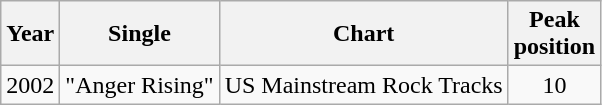<table class="wikitable">
<tr>
<th>Year</th>
<th>Single</th>
<th>Chart</th>
<th>Peak<br>position</th>
</tr>
<tr>
<td>2002</td>
<td>"Anger Rising"</td>
<td>US Mainstream Rock Tracks</td>
<td style="text-align:center;">10</td>
</tr>
</table>
